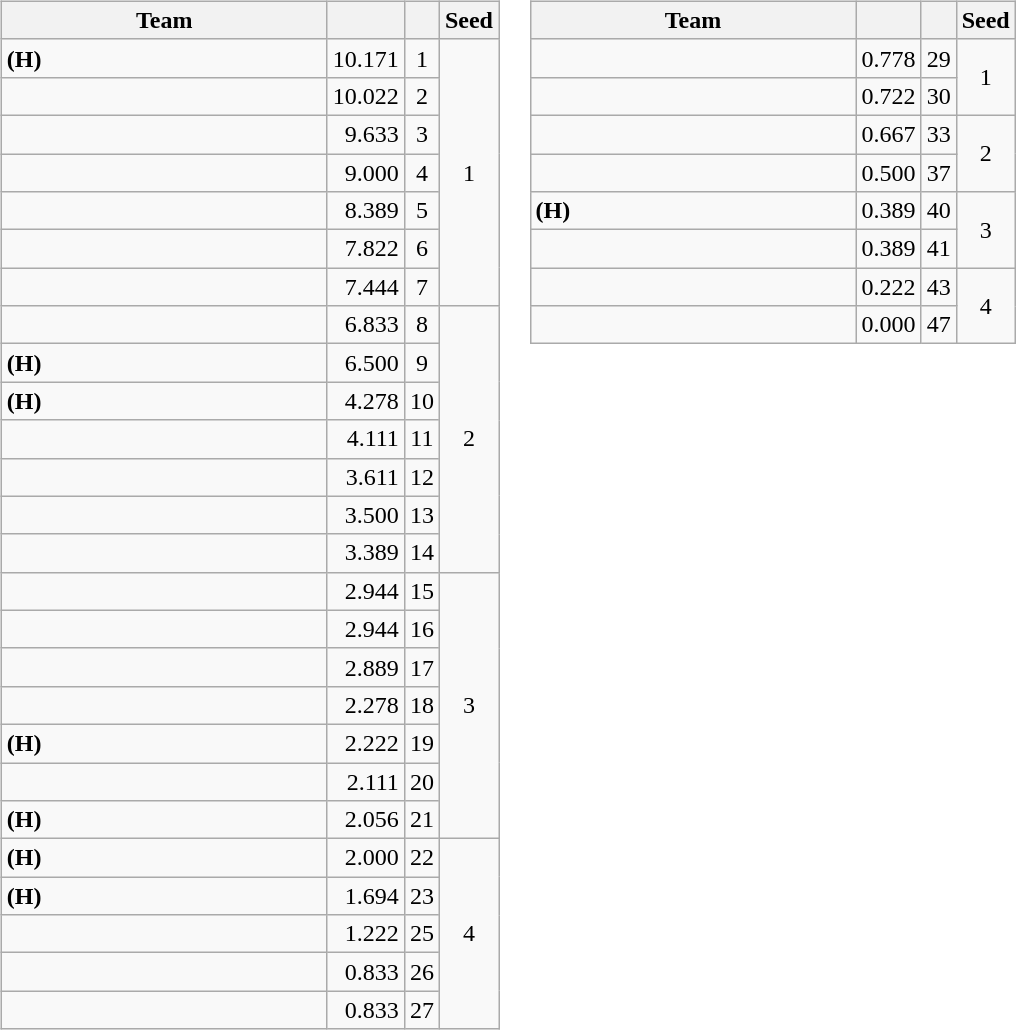<table>
<tr valign=top>
<td><br><table class="wikitable">
<tr>
<th width=210>Team</th>
<th></th>
<th></th>
<th>Seed</th>
</tr>
<tr>
<td><strong></strong> <strong>(H)</strong></td>
<td align=right>10.171</td>
<td align=center>1</td>
<td align=center rowspan=7>1</td>
</tr>
<tr>
<td><strong></strong></td>
<td align=right>10.022</td>
<td align=center>2</td>
</tr>
<tr>
<td><strong></strong></td>
<td align=right>9.633</td>
<td align=center>3</td>
</tr>
<tr>
<td></td>
<td align=right>9.000</td>
<td align=center>4</td>
</tr>
<tr>
<td><strong></strong></td>
<td align=right>8.389</td>
<td align=center>5</td>
</tr>
<tr>
<td></td>
<td align=right>7.822</td>
<td align=center>6</td>
</tr>
<tr>
<td></td>
<td align=right>7.444</td>
<td align=center>7</td>
</tr>
<tr>
<td></td>
<td align=right>6.833</td>
<td align=center>8</td>
<td align=center rowspan=7>2</td>
</tr>
<tr>
<td> <strong>(H)</strong></td>
<td align=right>6.500</td>
<td align=center>9</td>
</tr>
<tr>
<td><strong></strong> <strong>(H)</strong></td>
<td align=right>4.278</td>
<td align=center>10</td>
</tr>
<tr>
<td></td>
<td align=right>4.111</td>
<td align=center>11</td>
</tr>
<tr>
<td></td>
<td align=right>3.611</td>
<td align=center>12</td>
</tr>
<tr>
<td></td>
<td align=right>3.500</td>
<td align=center>13</td>
</tr>
<tr>
<td><strong></strong></td>
<td align=right>3.389</td>
<td align=center>14</td>
</tr>
<tr>
<td></td>
<td align=right>2.944</td>
<td align=center>15</td>
<td align=center rowspan=7>3</td>
</tr>
<tr>
<td></td>
<td align=right>2.944</td>
<td align=center>16</td>
</tr>
<tr>
<td></td>
<td align=right>2.889</td>
<td align=center>17</td>
</tr>
<tr>
<td><strong></strong></td>
<td align=right>2.278</td>
<td align=center>18</td>
</tr>
<tr>
<td> <strong>(H)</strong></td>
<td align=right>2.222</td>
<td align=center>19</td>
</tr>
<tr>
<td></td>
<td align=right>2.111</td>
<td align=center>20</td>
</tr>
<tr>
<td> <strong>(H)</strong></td>
<td align=right>2.056</td>
<td align=center>21</td>
</tr>
<tr>
<td> <strong>(H)</strong></td>
<td align=right>2.000</td>
<td align=center>22</td>
<td align=center rowspan=5>4</td>
</tr>
<tr>
<td> <strong>(H)</strong></td>
<td align=right>1.694</td>
<td align=center>23</td>
</tr>
<tr>
<td></td>
<td align=right>1.222</td>
<td align=center>25</td>
</tr>
<tr>
<td></td>
<td align=right>0.833</td>
<td align=center>26</td>
</tr>
<tr>
<td></td>
<td align=right>0.833</td>
<td align=center>27</td>
</tr>
</table>
</td>
<td><br><table class="wikitable">
<tr>
<th width=210>Team</th>
<th></th>
<th></th>
<th>Seed</th>
</tr>
<tr>
<td></td>
<td align=right>0.778</td>
<td align=center>29</td>
<td align=center rowspan=2>1</td>
</tr>
<tr>
<td></td>
<td align=right>0.722</td>
<td align=center>30</td>
</tr>
<tr>
<td></td>
<td align=right>0.667</td>
<td align=center>33</td>
<td align=center rowspan=2>2</td>
</tr>
<tr>
<td></td>
<td align=right>0.500</td>
<td align=center>37</td>
</tr>
<tr>
<td> <strong>(H)</strong></td>
<td align=right>0.389</td>
<td align=center>40</td>
<td align=center rowspan=2>3</td>
</tr>
<tr>
<td></td>
<td align=right>0.389</td>
<td align=center>41</td>
</tr>
<tr>
<td></td>
<td align=right>0.222</td>
<td align=center>43</td>
<td align=center rowspan=2>4</td>
</tr>
<tr>
<td></td>
<td align=right>0.000</td>
<td align=center>47</td>
</tr>
</table>
</td>
</tr>
</table>
